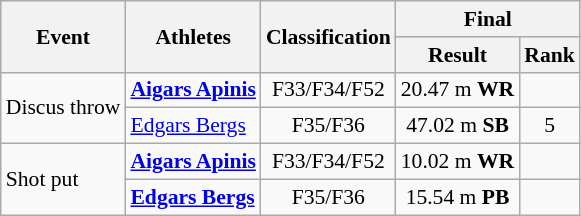<table class=wikitable style="font-size:90%">
<tr>
<th rowspan="2">Event</th>
<th rowspan="2">Athletes</th>
<th rowspan="2">Classification</th>
<th colspan="2">Final</th>
</tr>
<tr>
<th>Result</th>
<th>Rank</th>
</tr>
<tr>
<td rowspan=2>Discus throw</td>
<td><strong><a href='#'>Aigars Apinis</a></strong></td>
<td align=center>F33/F34/F52</td>
<td align=center>20.47 m <strong>WR</strong></td>
<td align=center></td>
</tr>
<tr>
<td><a href='#'>Edgars Bergs</a></td>
<td align=center>F35/F36</td>
<td align=center>47.02 m <strong>SB</strong></td>
<td align=center>5</td>
</tr>
<tr>
<td rowspan=2>Shot put</td>
<td><strong><a href='#'>Aigars Apinis</a></strong></td>
<td align=center>F33/F34/F52</td>
<td align=center>10.02 m <strong>WR</strong></td>
<td align=center></td>
</tr>
<tr>
<td><strong><a href='#'>Edgars Bergs</a></strong></td>
<td align=center>F35/F36</td>
<td align=center>15.54 m <strong>PB</strong></td>
<td align=center></td>
</tr>
</table>
